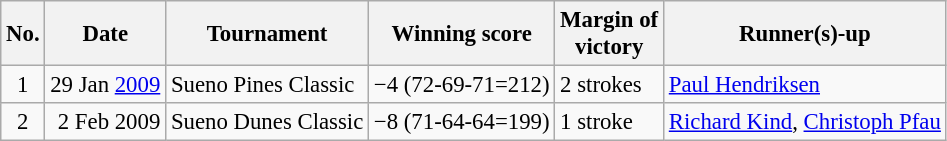<table class="wikitable" style="font-size:95%;">
<tr>
<th>No.</th>
<th>Date</th>
<th>Tournament</th>
<th>Winning score</th>
<th>Margin of<br>victory</th>
<th>Runner(s)-up</th>
</tr>
<tr>
<td align=center>1</td>
<td align=right>29 Jan <a href='#'>2009</a></td>
<td>Sueno Pines Classic</td>
<td>−4 (72-69-71=212)</td>
<td>2 strokes</td>
<td> <a href='#'>Paul Hendriksen</a></td>
</tr>
<tr>
<td align=center>2</td>
<td align=right>2 Feb 2009</td>
<td>Sueno Dunes Classic</td>
<td>−8 (71-64-64=199)</td>
<td>1 stroke</td>
<td> <a href='#'>Richard Kind</a>,  <a href='#'>Christoph Pfau</a></td>
</tr>
</table>
